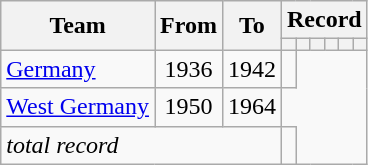<table class="wikitable" style="text-align: center">
<tr>
<th rowspan="2">Team</th>
<th rowspan="2">From</th>
<th rowspan="2">To</th>
<th colspan="6">Record</th>
</tr>
<tr>
<th></th>
<th></th>
<th></th>
<th></th>
<th></th>
<th></th>
</tr>
<tr>
<td align="left"><a href='#'>Germany</a></td>
<td>1936</td>
<td>1942<br></td>
<td></td>
</tr>
<tr>
<td align="left"><a href='#'>West Germany</a></td>
<td>1950</td>
<td>1964<br></td>
</tr>
<tr>
<td colspan="3" align="left"><em>total record</em><br></td>
<td></td>
</tr>
</table>
